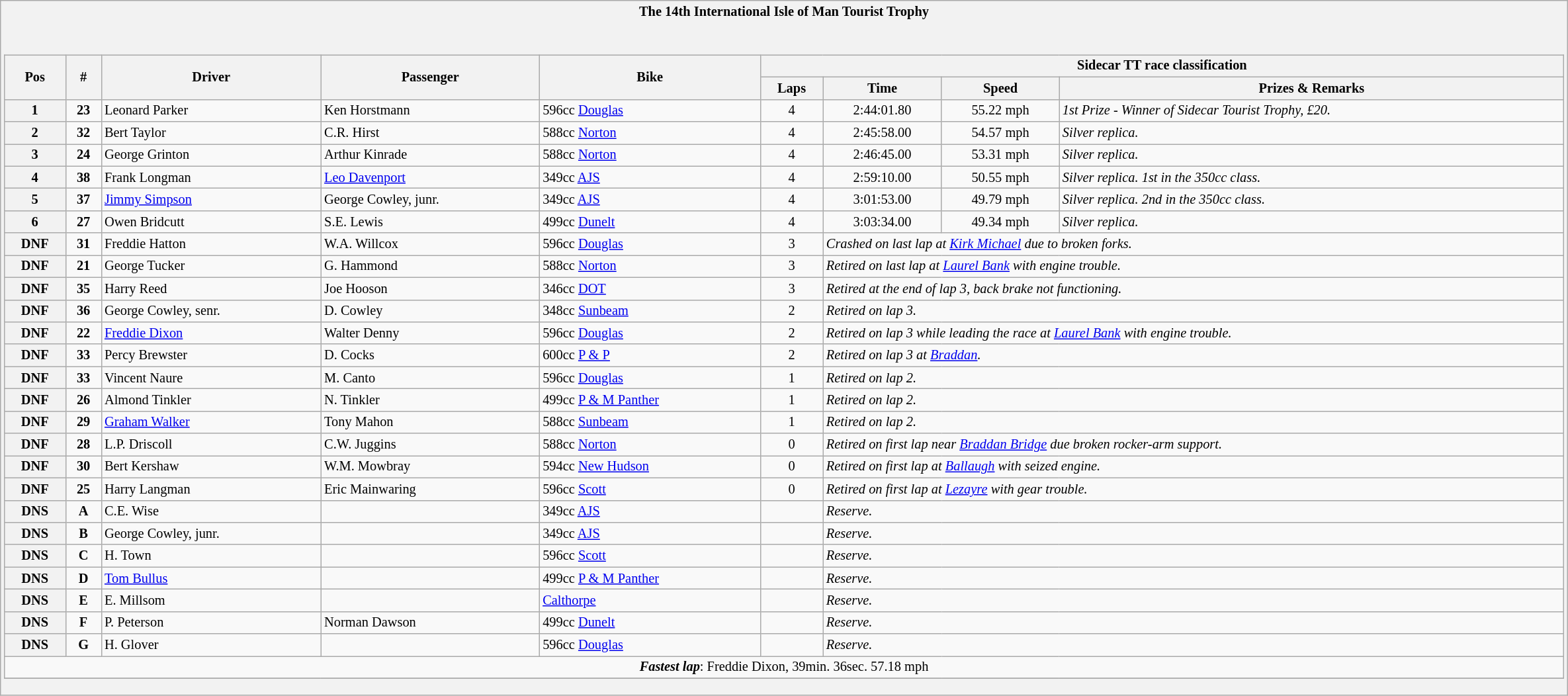<table class="wikitable" style="width:125%; font-size:85%;">
<tr>
<th style="border: 0;"> The 14th International Isle of Man Tourist Trophy</th>
</tr>
<tr>
<td style="background: #f2f2f2; border: 0; text-align: center;"><br><table class="wikitable" style="width:100%;">
<tr bgcolor="#efefef">
<th rowspan="2">Pos</th>
<th rowspan="2">#</th>
<th rowspan="2">Driver</th>
<th rowspan="2">Passenger</th>
<th rowspan="2">Bike</th>
<th colspan="4">Sidecar TT race classification</th>
</tr>
<tr>
<th>Laps</th>
<th>Time</th>
<th>Speed</th>
<th>Prizes & Remarks</th>
</tr>
<tr>
<th align="center">1</th>
<td align="center"><strong>23</strong></td>
<td align="left"> Leonard Parker</td>
<td align="left"> Ken Horstmann</td>
<td align="left">596cc <a href='#'>Douglas</a></td>
<td align="center">4</td>
<td>2:44:01.80</td>
<td>55.22 mph</td>
<td align="left"><em>1st Prize - Winner of Sidecar Tourist Trophy, £20.</em></td>
</tr>
<tr>
<th align="center">2</th>
<td align="center"><strong>32</strong></td>
<td align="left"> Bert Taylor</td>
<td align="left"> C.R. Hirst</td>
<td align="left">588cc <a href='#'>Norton</a></td>
<td align="center">4</td>
<td>2:45:58.00</td>
<td>54.57 mph</td>
<td align="left"><em>Silver replica.</em></td>
</tr>
<tr>
<th align="center">3</th>
<td align="center"><strong>24</strong></td>
<td align="left"> George Grinton</td>
<td align="left"> Arthur Kinrade</td>
<td align="left">588cc <a href='#'>Norton</a></td>
<td align="center">4</td>
<td>2:46:45.00</td>
<td>53.31 mph</td>
<td align="left"><em>Silver replica.</em></td>
</tr>
<tr>
<th align="center">4</th>
<td align="center"><strong>38</strong></td>
<td align="left"> Frank Longman</td>
<td align="left"> <a href='#'>Leo Davenport</a></td>
<td align="left">349cc <a href='#'>AJS</a></td>
<td align="center">4</td>
<td>2:59:10.00</td>
<td>50.55 mph</td>
<td align="left"><em>Silver replica. 1st in the 350cc class.</em></td>
</tr>
<tr>
<th align="center">5</th>
<td align="center"><strong>37</strong></td>
<td align="left"> <a href='#'>Jimmy Simpson</a></td>
<td align="left"> George Cowley, junr.</td>
<td align="left">349cc <a href='#'>AJS</a></td>
<td align="center">4</td>
<td>3:01:53.00</td>
<td>49.79 mph</td>
<td align="left"><em>Silver replica. 2nd in the 350cc class.</em></td>
</tr>
<tr>
<th align="center">6</th>
<td align="center"><strong>27</strong></td>
<td align="left"> Owen Bridcutt</td>
<td align="left"> S.E. Lewis</td>
<td align="left">499cc <a href='#'>Dunelt</a></td>
<td align="center">4</td>
<td>3:03:34.00</td>
<td>49.34 mph</td>
<td align="left"><em>Silver replica.</em></td>
</tr>
<tr>
<th align="center">DNF</th>
<td><strong>31</strong></td>
<td align="left"> Freddie Hatton</td>
<td align="left"> W.A. Willcox</td>
<td align="left">596cc <a href='#'>Douglas</a></td>
<td align="center">3</td>
<td colspan="4"; align="left"><em>Crashed on last lap at <a href='#'>Kirk Michael</a> due to broken forks.</em></td>
</tr>
<tr>
<th align="center">DNF</th>
<td><strong>21</strong></td>
<td align="left"> George Tucker</td>
<td align="left"> G. Hammond</td>
<td align="left">588cc <a href='#'>Norton</a></td>
<td align="center">3</td>
<td colspan="4"; align="left"><em>Retired on last lap at <a href='#'>Laurel Bank</a> with engine trouble.</em></td>
</tr>
<tr>
<th align="center">DNF</th>
<td><strong>35</strong></td>
<td align="left"> Harry Reed</td>
<td align="left"> Joe Hooson</td>
<td align="left">346cc <a href='#'>DOT</a></td>
<td align="center">3</td>
<td colspan="4"; align="left"><em>Retired at the end of lap 3, back brake not functioning.</em></td>
</tr>
<tr>
<th align="center">DNF</th>
<td><strong>36</strong></td>
<td align="left"> George Cowley, senr.</td>
<td align="left"> D. Cowley</td>
<td align="left">348cc <a href='#'>Sunbeam</a></td>
<td align="center">2</td>
<td colspan="4"; align="left"><em>Retired on lap 3.</em></td>
</tr>
<tr>
<th align="center">DNF</th>
<td><strong>22</strong></td>
<td align="left"> <a href='#'>Freddie Dixon</a></td>
<td align="left"> Walter Denny</td>
<td align="left">596cc <a href='#'>Douglas</a></td>
<td align="center">2</td>
<td colspan="4"; align="left"><em>Retired on lap 3 while leading the race at <a href='#'>Laurel Bank</a> with engine trouble.</em></td>
</tr>
<tr>
<th align="center">DNF</th>
<td><strong>33</strong></td>
<td align="left"> Percy Brewster</td>
<td align="left"> D. Cocks</td>
<td align="left">600cc <a href='#'>P & P</a></td>
<td align="center">2</td>
<td colspan="4"; align="left"><em>Retired on lap 3 at <a href='#'>Braddan</a>.</em></td>
</tr>
<tr>
<th align="center">DNF</th>
<td><strong>33</strong></td>
<td align="left"> Vincent Naure</td>
<td align="left"> M. Canto</td>
<td align="left">596cc <a href='#'>Douglas</a></td>
<td align="center">1</td>
<td colspan="4"; align="left"><em>Retired on lap 2.</em></td>
</tr>
<tr>
<th align="center">DNF</th>
<td><strong>26</strong></td>
<td align="left"> Almond Tinkler</td>
<td align="left"> N. Tinkler</td>
<td align="left">499cc <a href='#'>P & M Panther</a></td>
<td align="center">1</td>
<td colspan="4"; align="left"><em>Retired on lap 2.</em></td>
</tr>
<tr>
<th align="center">DNF</th>
<td><strong>29</strong></td>
<td align="left"> <a href='#'>Graham Walker</a></td>
<td align="left"> Tony Mahon</td>
<td align="left">588cc <a href='#'>Sunbeam</a></td>
<td align="center">1</td>
<td colspan="4"; align="left"><em>Retired on lap 2.</em></td>
</tr>
<tr>
<th align="center">DNF</th>
<td><strong>28</strong></td>
<td align="left"> L.P. Driscoll</td>
<td align="left"> C.W. Juggins</td>
<td align="left">588cc <a href='#'>Norton</a></td>
<td align="center">0</td>
<td colspan="4"; align="left"><em>Retired on first lap near <a href='#'>Braddan Bridge</a> due broken rocker-arm support.</em></td>
</tr>
<tr>
<th align="center">DNF</th>
<td><strong>30</strong></td>
<td align="left"> Bert Kershaw</td>
<td align="left"> W.M. Mowbray</td>
<td align="left">594cc <a href='#'>New Hudson</a></td>
<td align="center">0</td>
<td colspan="4"; align="left"><em>Retired on first lap at <a href='#'>Ballaugh</a> with seized engine.</em></td>
</tr>
<tr>
<th align="center">DNF</th>
<td><strong>25</strong></td>
<td align="left"> Harry Langman</td>
<td align="left"> Eric Mainwaring</td>
<td align="left">596cc <a href='#'>Scott</a></td>
<td align="center">0</td>
<td colspan="4"; align="left"><em>Retired on first lap at <a href='#'>Lezayre</a> with gear trouble.</em></td>
</tr>
<tr>
<th align="center">DNS</th>
<td><strong>A</strong></td>
<td align="left"> C.E. Wise</td>
<td align="left"></td>
<td align="left">349cc <a href='#'>AJS</a></td>
<td align="center"></td>
<td colspan="4"; align="left"><em>Reserve.</em></td>
</tr>
<tr>
<th align="center">DNS</th>
<td><strong>B</strong></td>
<td align="left"> George Cowley, junr.</td>
<td align="left"></td>
<td align="left">349cc <a href='#'>AJS</a></td>
<td align="center"></td>
<td colspan="4"; align="left"><em>Reserve.</em></td>
</tr>
<tr>
<th align="center">DNS</th>
<td><strong>C</strong></td>
<td align="left"> H. Town</td>
<td align="left"></td>
<td align="left">596cc <a href='#'>Scott</a></td>
<td align="center"></td>
<td colspan="4"; align="left"><em>Reserve.</em></td>
</tr>
<tr>
<th align="center">DNS</th>
<td><strong>D</strong></td>
<td align="left"> <a href='#'>Tom Bullus</a></td>
<td align="left"></td>
<td align="left">499cc <a href='#'>P & M Panther</a></td>
<td align="center"></td>
<td colspan="4"; align="left"><em>Reserve.</em></td>
</tr>
<tr>
<th align="center">DNS</th>
<td><strong>E</strong></td>
<td align="left"> E. Millsom</td>
<td align="left"></td>
<td align="left"><a href='#'>Calthorpe</a></td>
<td align="center"></td>
<td colspan="4"; align="left"><em>Reserve.</em></td>
</tr>
<tr>
<th align="center">DNS</th>
<td><strong>F</strong></td>
<td align="left"> P. Peterson</td>
<td align="left"> Norman Dawson</td>
<td align="left">499cc <a href='#'>Dunelt</a></td>
<td align="center"></td>
<td colspan="4"; align="left"><em>Reserve.</em></td>
</tr>
<tr>
<th align="center">DNS</th>
<td><strong>G</strong></td>
<td align="left"> H. Glover</td>
<td align="left"></td>
<td align="left">596cc <a href='#'>Douglas</a></td>
<td align="center"></td>
<td colspan="4"; align="left"><em>Reserve.</em></td>
</tr>
<tr>
<td colspan=14><strong><em>Fastest lap</em></strong>: Freddie Dixon, 39min. 36sec. 57.18 mph</td>
</tr>
<tr>
</tr>
</table>
</td>
</tr>
</table>
